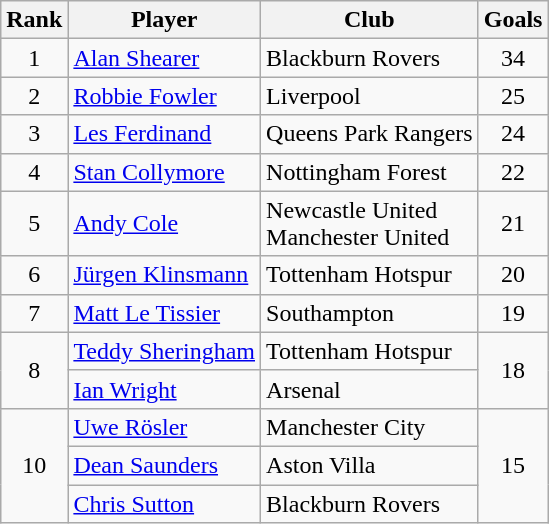<table class="wikitable">
<tr>
<th>Rank</th>
<th>Player</th>
<th>Club</th>
<th>Goals</th>
</tr>
<tr>
<td align=center>1</td>
<td> <a href='#'>Alan Shearer</a></td>
<td>Blackburn Rovers</td>
<td align=center>34</td>
</tr>
<tr>
<td align=center>2</td>
<td> <a href='#'>Robbie Fowler</a></td>
<td>Liverpool</td>
<td align=center>25</td>
</tr>
<tr>
<td align=center>3</td>
<td> <a href='#'>Les Ferdinand</a></td>
<td>Queens Park Rangers</td>
<td align=center>24</td>
</tr>
<tr>
<td align=center>4</td>
<td> <a href='#'>Stan Collymore</a></td>
<td>Nottingham Forest</td>
<td align=center>22</td>
</tr>
<tr>
<td align=center>5</td>
<td> <a href='#'>Andy Cole</a></td>
<td>Newcastle United<br>Manchester United</td>
<td align=center>21</td>
</tr>
<tr>
<td align=center>6</td>
<td> <a href='#'>Jürgen Klinsmann</a></td>
<td>Tottenham Hotspur</td>
<td align=center>20</td>
</tr>
<tr>
<td align=center>7</td>
<td> <a href='#'>Matt Le Tissier</a></td>
<td>Southampton</td>
<td align=center>19</td>
</tr>
<tr>
<td rowspan="2" align=center>8</td>
<td> <a href='#'>Teddy Sheringham</a></td>
<td>Tottenham Hotspur</td>
<td rowspan="2" align=center>18</td>
</tr>
<tr>
<td> <a href='#'>Ian Wright</a></td>
<td>Arsenal</td>
</tr>
<tr>
<td rowspan="3" align=center>10</td>
<td> <a href='#'>Uwe Rösler</a></td>
<td>Manchester City</td>
<td rowspan="3" align=center>15</td>
</tr>
<tr>
<td> <a href='#'>Dean Saunders</a></td>
<td>Aston Villa</td>
</tr>
<tr>
<td> <a href='#'>Chris Sutton</a></td>
<td>Blackburn Rovers</td>
</tr>
</table>
